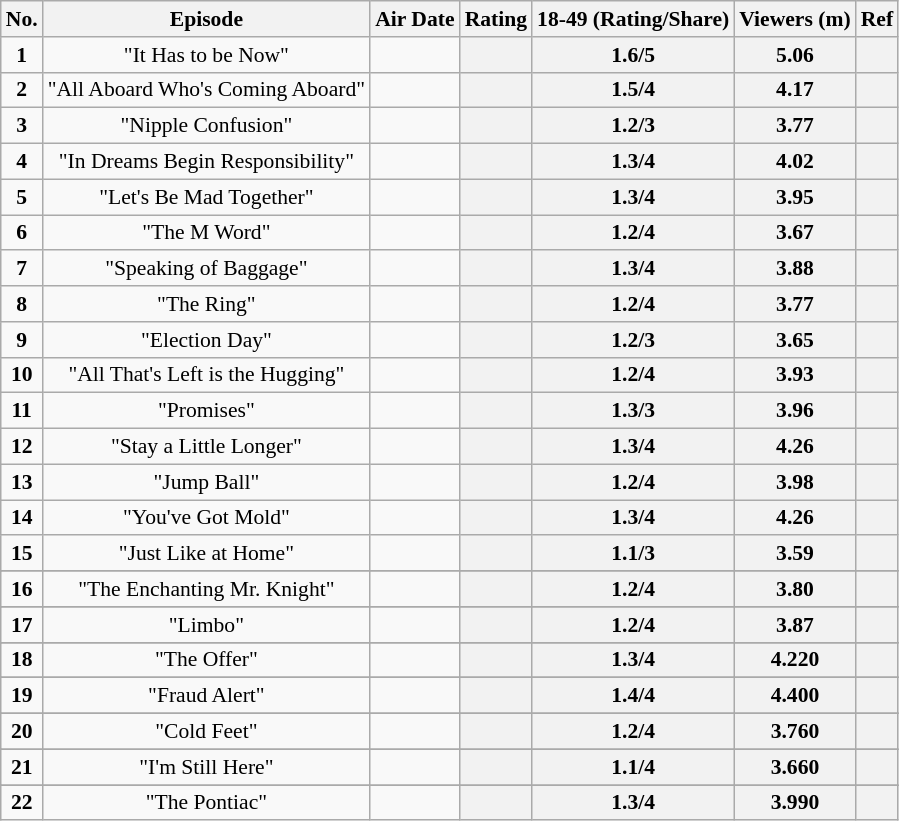<table class="wikitable" style="font-size:90%; text-align:center;">
<tr>
<th>No.</th>
<th>Episode</th>
<th>Air Date</th>
<th>Rating</th>
<th>18-49 (Rating/Share)</th>
<th>Viewers (m)</th>
<th>Ref</th>
</tr>
<tr>
<td style="text-align:center"><strong>1</strong></td>
<td>"It Has to be Now"</td>
<td></td>
<th style="text-align:center"></th>
<th style="text-align:center">1.6/5</th>
<th style="text-align:center">5.06</th>
<th style="text-align:center"></th>
</tr>
<tr>
<td style="text-align:center"><strong>2</strong></td>
<td>"All Aboard Who's Coming Aboard"</td>
<td></td>
<th style="text-align:center"></th>
<th style="text-align:center">1.5/4</th>
<th style="text-align:center">4.17</th>
<th style="text-align:center"></th>
</tr>
<tr>
<td style="text-align:center"><strong>3</strong></td>
<td>"Nipple Confusion"</td>
<td></td>
<th style="text-align:center"></th>
<th style="text-align:center">1.2/3</th>
<th style="text-align:center">3.77</th>
<th style="text-align:center"></th>
</tr>
<tr>
<td style="text-align:center"><strong>4</strong></td>
<td>"In Dreams Begin Responsibility"</td>
<td></td>
<th style="text-align:center"></th>
<th style="text-align:center">1.3/4</th>
<th style="text-align:center">4.02</th>
<th style="text-align:center"></th>
</tr>
<tr>
<td style="text-align:center"><strong>5</strong></td>
<td>"Let's Be Mad Together"</td>
<td></td>
<th style="text-align:center"></th>
<th style="text-align:center">1.3/4</th>
<th style="text-align:center">3.95</th>
<th style="text-align:center"></th>
</tr>
<tr>
<td style="text-align:center"><strong>6</strong></td>
<td>"The M Word"</td>
<td></td>
<th style="text-align:center"></th>
<th style="text-align:center">1.2/4</th>
<th style="text-align:center">3.67</th>
<th style="text-align:center"></th>
</tr>
<tr>
<td style="text-align:center"><strong>7</strong></td>
<td>"Speaking of Baggage"</td>
<td></td>
<th style="text-align:center"></th>
<th style="text-align:center">1.3/4</th>
<th style="text-align:center">3.88</th>
<th style="text-align:center"></th>
</tr>
<tr>
<td style="text-align:center"><strong>8</strong></td>
<td>"The Ring"</td>
<td></td>
<th style="text-align:center"></th>
<th style="text-align:center">1.2/4</th>
<th style="text-align:center">3.77</th>
<th style="text-align:center"></th>
</tr>
<tr>
<td style="text-align:center"><strong>9</strong></td>
<td>"Election Day"</td>
<td></td>
<th style="text-align:center"></th>
<th style="text-align:center">1.2/3</th>
<th style="text-align:center">3.65</th>
<th style="text-align:center"></th>
</tr>
<tr>
<td style="text-align:center"><strong>10</strong></td>
<td>"All That's Left is the Hugging"</td>
<td></td>
<th style="text-align:center"></th>
<th style="text-align:center">1.2/4</th>
<th style="text-align:center">3.93</th>
<th style="text-align:center"></th>
</tr>
<tr>
<td style="text-align:center"><strong>11</strong></td>
<td>"Promises"</td>
<td></td>
<th style="text-align:center"></th>
<th style="text-align:center">1.3/3</th>
<th style="text-align:center">3.96</th>
<th style="text-align:center"></th>
</tr>
<tr>
<td style="text-align:center"><strong>12</strong></td>
<td>"Stay a Little Longer"</td>
<td></td>
<th style="text-align:center"></th>
<th style="text-align:center">1.3/4</th>
<th style="text-align:center">4.26</th>
<th style="text-align:center"></th>
</tr>
<tr>
<td style="text-align:center"><strong>13</strong></td>
<td>"Jump Ball"</td>
<td></td>
<th style="text-align:center"></th>
<th style="text-align:center">1.2/4</th>
<th style="text-align:center">3.98</th>
<th style="text-align:center"></th>
</tr>
<tr>
<td style="text-align:center"><strong>14</strong></td>
<td>"You've Got Mold"</td>
<td></td>
<th style="text-align:center"></th>
<th style="text-align:center">1.3/4</th>
<th style="text-align:center">4.26</th>
<th style="text-align:center"></th>
</tr>
<tr>
<td style="text-align:center"><strong>15</strong></td>
<td>"Just Like at Home"</td>
<td></td>
<th style="text-align:center"></th>
<th style="text-align:center">1.1/3</th>
<th style="text-align:center">3.59</th>
<th style="text-align:center"></th>
</tr>
<tr>
</tr>
<tr>
<td style="text-align:center"><strong>16</strong></td>
<td>"The Enchanting Mr. Knight"</td>
<td></td>
<th style="text-align:center"></th>
<th style="text-align:center">1.2/4</th>
<th style="text-align:center">3.80</th>
<th style="text-align:center"></th>
</tr>
<tr>
</tr>
<tr>
<td style="text-align:center"><strong>17</strong></td>
<td>"Limbo"</td>
<td></td>
<th style="text-align:center"></th>
<th style="text-align:center">1.2/4</th>
<th style="text-align:center">3.87</th>
<th style="text-align:center"></th>
</tr>
<tr>
</tr>
<tr>
<td style="text-align:center"><strong>18</strong></td>
<td>"The Offer"</td>
<td></td>
<th style="text-align:center"></th>
<th style="text-align:center">1.3/4</th>
<th style="text-align:center">4.220</th>
<th style="text-align:center"></th>
</tr>
<tr>
</tr>
<tr>
<td style="text-align:center"><strong>19</strong></td>
<td>"Fraud Alert"</td>
<td></td>
<th style="text-align:center"></th>
<th style="text-align:center">1.4/4</th>
<th style="text-align:center">4.400</th>
<th style="text-align:center"></th>
</tr>
<tr>
</tr>
<tr>
<td style="text-align:center"><strong>20</strong></td>
<td>"Cold Feet"</td>
<td></td>
<th style="text-align:center"></th>
<th style="text-align:center">1.2/4</th>
<th style="text-align:center">3.760</th>
<th style="text-align:center"></th>
</tr>
<tr>
</tr>
<tr>
<td style="text-align:center"><strong>21</strong></td>
<td>"I'm Still Here"</td>
<td></td>
<th style="text-align:center"></th>
<th style="text-align:center">1.1/4</th>
<th style="text-align:center">3.660</th>
<th style="text-align:center"></th>
</tr>
<tr>
</tr>
<tr>
<td style="text-align:center"><strong>22</strong></td>
<td>"The Pontiac"</td>
<td></td>
<th style="text-align:center"></th>
<th style="text-align:center">1.3/4</th>
<th style="text-align:center">3.990</th>
<th style="text-align:center"></th>
</tr>
</table>
